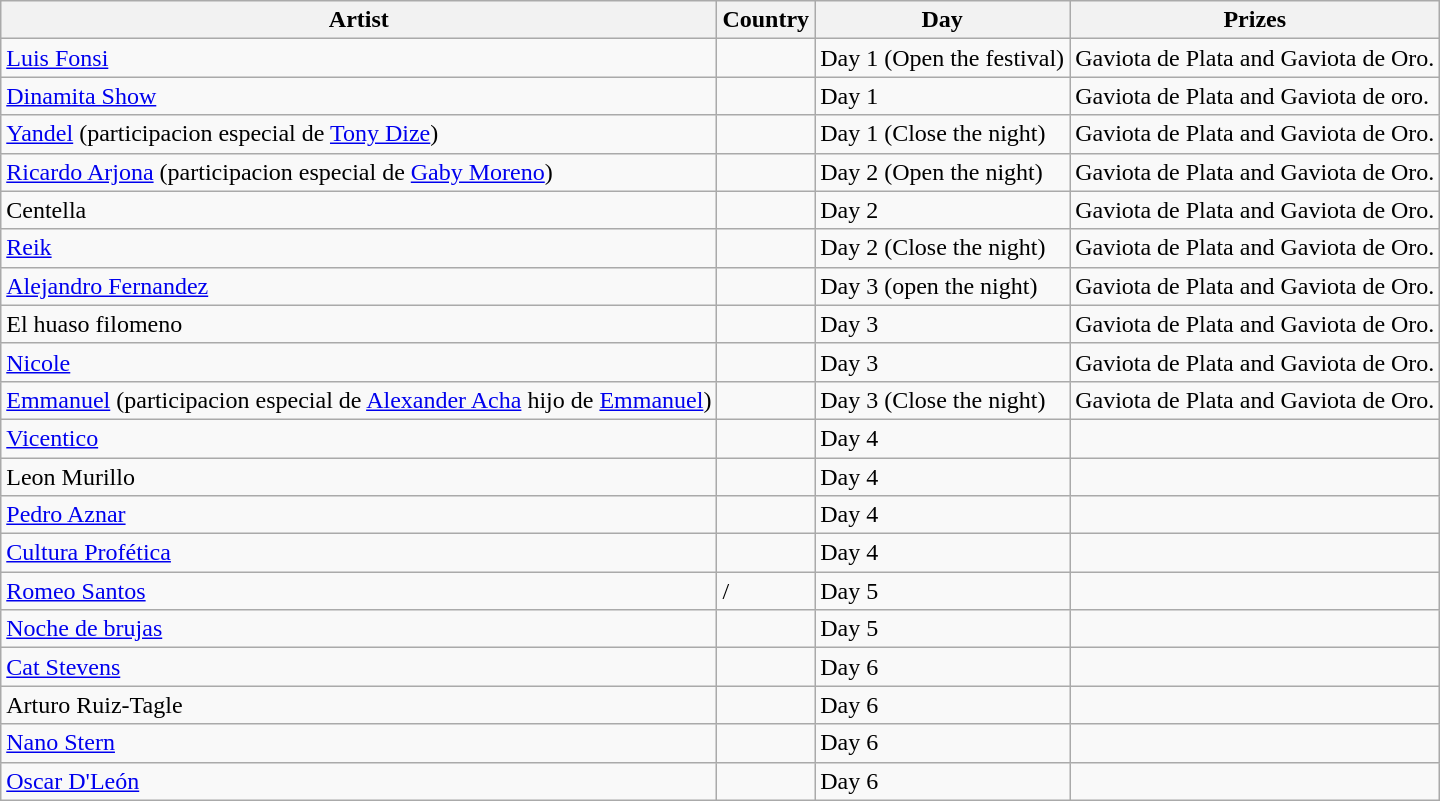<table class="wikitable">
<tr>
<th>Artist</th>
<th>Country</th>
<th>Day</th>
<th>Prizes</th>
</tr>
<tr>
<td><a href='#'>Luis Fonsi</a></td>
<td> </td>
<td>Day 1 (Open the festival)</td>
<td>Gaviota de Plata and Gaviota de Oro.</td>
</tr>
<tr>
<td><a href='#'>Dinamita Show</a></td>
<td></td>
<td>Day 1</td>
<td>Gaviota de Plata and Gaviota de oro.</td>
</tr>
<tr>
<td><a href='#'>Yandel</a> (participacion especial de <a href='#'>Tony Dize</a>)</td>
<td></td>
<td>Day 1 (Close the night)</td>
<td>Gaviota de Plata and Gaviota de Oro.</td>
</tr>
<tr>
<td><a href='#'>Ricardo Arjona</a> (participacion especial de <a href='#'>Gaby Moreno</a>)</td>
<td></td>
<td>Day 2 (Open the night)</td>
<td>Gaviota de Plata and Gaviota de Oro.</td>
</tr>
<tr>
<td>Centella</td>
<td></td>
<td>Day 2</td>
<td>Gaviota de Plata and Gaviota de Oro.</td>
</tr>
<tr>
<td><a href='#'>Reik</a></td>
<td></td>
<td>Day 2 (Close the night)</td>
<td>Gaviota de Plata and Gaviota de Oro.</td>
</tr>
<tr>
<td><a href='#'>Alejandro Fernandez</a></td>
<td></td>
<td>Day 3 (open the night)</td>
<td>Gaviota de Plata and Gaviota de Oro.</td>
</tr>
<tr>
<td>El huaso filomeno</td>
<td></td>
<td>Day 3</td>
<td>Gaviota de Plata and Gaviota de Oro.</td>
</tr>
<tr>
<td><a href='#'>Nicole</a></td>
<td></td>
<td>Day 3</td>
<td>Gaviota de Plata and Gaviota de Oro.</td>
</tr>
<tr>
<td><a href='#'>Emmanuel</a> (participacion especial de <a href='#'>Alexander Acha</a> hijo de <a href='#'>Emmanuel</a>)</td>
<td></td>
<td>Day 3 (Close the night)</td>
<td>Gaviota de Plata and Gaviota de Oro.</td>
</tr>
<tr>
<td><a href='#'>Vicentico</a></td>
<td></td>
<td>Day 4</td>
<td></td>
</tr>
<tr>
<td>Leon Murillo</td>
<td></td>
<td>Day 4</td>
<td></td>
</tr>
<tr>
<td><a href='#'>Pedro Aznar</a></td>
<td></td>
<td>Day 4</td>
<td></td>
</tr>
<tr>
<td><a href='#'>Cultura Profética</a></td>
<td></td>
<td>Day 4</td>
<td></td>
</tr>
<tr>
<td><a href='#'>Romeo Santos</a></td>
<td>/</td>
<td>Day 5</td>
<td></td>
</tr>
<tr>
<td><a href='#'>Noche de brujas</a></td>
<td></td>
<td>Day 5</td>
<td></td>
</tr>
<tr>
<td><a href='#'>Cat Stevens</a></td>
<td></td>
<td>Day 6</td>
<td></td>
</tr>
<tr>
<td>Arturo Ruiz-Tagle</td>
<td></td>
<td>Day 6</td>
<td></td>
</tr>
<tr>
<td><a href='#'>Nano Stern</a></td>
<td></td>
<td>Day 6</td>
<td></td>
</tr>
<tr>
<td><a href='#'>Oscar D'León</a></td>
<td></td>
<td>Day 6</td>
<td></td>
</tr>
</table>
